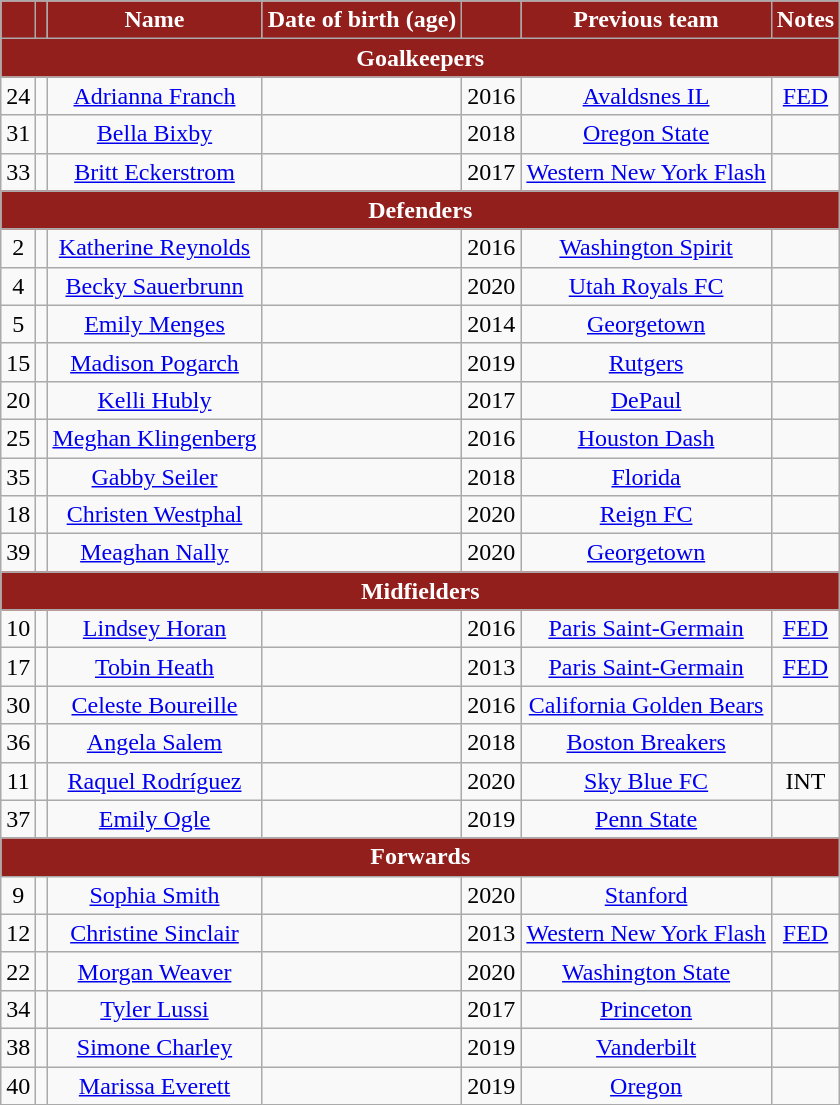<table class="wikitable" style="text-align:center;sortable=yes">
<tr>
<th style="background:#921f1c; color:white; text-align:center;"></th>
<th style="background:#921f1c; color:white; text-align:center;"></th>
<th style="background:#921f1c; color:white; text-align:center;">Name</th>
<th style="background:#921f1c; color:white; text-align:center;">Date of birth (age)</th>
<th style="background:#921f1c; color:white; text-align:center;"></th>
<th style="background:#921f1c; color:white; text-align:center;">Previous team</th>
<th style="background:#921f1c; color:white; text-align:center;">Notes</th>
</tr>
<tr>
<th colspan="7" style="text-align:center; background:#921f1c; color:white;">Goalkeepers</th>
</tr>
<tr>
<td>24</td>
<td></td>
<td><a href='#'>Adrianna Franch</a></td>
<td></td>
<td>2016</td>
<td> <a href='#'>Avaldsnes IL</a></td>
<td><a href='#'>FED</a></td>
</tr>
<tr>
<td>31</td>
<td></td>
<td><a href='#'>Bella Bixby</a></td>
<td></td>
<td>2018</td>
<td> <a href='#'>Oregon State</a></td>
<td></td>
</tr>
<tr>
<td>33</td>
<td></td>
<td><a href='#'>Britt Eckerstrom</a></td>
<td></td>
<td>2017</td>
<td> <a href='#'>Western New York Flash</a></td>
<td></td>
</tr>
<tr>
<th colspan="7" style="text-align:center; background:#921f1c; color:white;">Defenders</th>
</tr>
<tr>
<td>2</td>
<td></td>
<td><a href='#'>Katherine Reynolds</a></td>
<td></td>
<td>2016</td>
<td> <a href='#'>Washington Spirit</a></td>
<td></td>
</tr>
<tr>
<td>4</td>
<td></td>
<td><a href='#'>Becky Sauerbrunn</a></td>
<td></td>
<td>2020</td>
<td> <a href='#'>Utah Royals FC</a></td>
<td></td>
</tr>
<tr>
<td>5</td>
<td></td>
<td><a href='#'>Emily Menges</a></td>
<td></td>
<td>2014</td>
<td> <a href='#'>Georgetown</a></td>
<td></td>
</tr>
<tr>
<td>15</td>
<td></td>
<td><a href='#'>Madison Pogarch</a></td>
<td></td>
<td>2019</td>
<td> <a href='#'>Rutgers</a></td>
<td></td>
</tr>
<tr>
<td>20</td>
<td></td>
<td><a href='#'>Kelli Hubly</a></td>
<td></td>
<td>2017</td>
<td> <a href='#'>DePaul</a></td>
<td></td>
</tr>
<tr>
<td>25</td>
<td></td>
<td><a href='#'>Meghan Klingenberg</a></td>
<td></td>
<td>2016</td>
<td> <a href='#'>Houston Dash</a></td>
<td></td>
</tr>
<tr>
<td>35</td>
<td></td>
<td><a href='#'>Gabby Seiler</a></td>
<td></td>
<td>2018</td>
<td> <a href='#'>Florida</a></td>
<td></td>
</tr>
<tr>
<td>18</td>
<td></td>
<td><a href='#'>Christen Westphal</a></td>
<td></td>
<td>2020</td>
<td> <a href='#'>Reign FC</a></td>
<td></td>
</tr>
<tr>
<td>39</td>
<td></td>
<td><a href='#'>Meaghan Nally</a></td>
<td></td>
<td>2020</td>
<td> <a href='#'>Georgetown</a></td>
<td></td>
</tr>
<tr>
<th colspan="7" style="text-align:center; background:#921f1c; color:white;">Midfielders</th>
</tr>
<tr>
<td>10</td>
<td></td>
<td><a href='#'>Lindsey Horan</a></td>
<td></td>
<td>2016</td>
<td> <a href='#'>Paris Saint-Germain</a></td>
<td><a href='#'>FED</a></td>
</tr>
<tr>
<td>17</td>
<td></td>
<td><a href='#'>Tobin Heath</a></td>
<td></td>
<td>2013</td>
<td> <a href='#'>Paris Saint-Germain</a></td>
<td><a href='#'>FED</a></td>
</tr>
<tr>
<td>30</td>
<td></td>
<td><a href='#'>Celeste Boureille</a></td>
<td></td>
<td>2016</td>
<td> <a href='#'>California Golden Bears</a></td>
<td></td>
</tr>
<tr>
<td>36</td>
<td></td>
<td><a href='#'>Angela Salem</a></td>
<td></td>
<td>2018</td>
<td> <a href='#'>Boston Breakers</a></td>
<td></td>
</tr>
<tr>
<td>11</td>
<td></td>
<td><a href='#'>Raquel Rodríguez</a></td>
<td></td>
<td>2020</td>
<td> <a href='#'>Sky Blue FC</a></td>
<td>INT</td>
</tr>
<tr>
<td>37</td>
<td></td>
<td><a href='#'>Emily Ogle</a></td>
<td></td>
<td>2019</td>
<td> <a href='#'>Penn State</a></td>
<td></td>
</tr>
<tr>
<th colspan="7" style="text-align:center; background:#921f1c; color:white;">Forwards</th>
</tr>
<tr>
<td>9</td>
<td></td>
<td><a href='#'>Sophia Smith</a></td>
<td></td>
<td>2020</td>
<td> <a href='#'>Stanford</a></td>
<td></td>
</tr>
<tr>
<td>12</td>
<td></td>
<td><a href='#'>Christine Sinclair</a></td>
<td></td>
<td>2013</td>
<td> <a href='#'>Western New York Flash</a></td>
<td><a href='#'>FED</a></td>
</tr>
<tr>
<td>22</td>
<td></td>
<td><a href='#'>Morgan Weaver</a></td>
<td></td>
<td>2020</td>
<td> <a href='#'>Washington State</a></td>
<td></td>
</tr>
<tr>
<td>34</td>
<td></td>
<td><a href='#'>Tyler Lussi</a></td>
<td></td>
<td>2017</td>
<td> <a href='#'>Princeton</a></td>
<td></td>
</tr>
<tr>
<td>38</td>
<td></td>
<td><a href='#'>Simone Charley</a></td>
<td></td>
<td>2019</td>
<td> <a href='#'>Vanderbilt</a></td>
<td></td>
</tr>
<tr>
<td>40</td>
<td></td>
<td><a href='#'>Marissa Everett</a></td>
<td></td>
<td>2019</td>
<td> <a href='#'>Oregon</a></td>
<td></td>
</tr>
</table>
